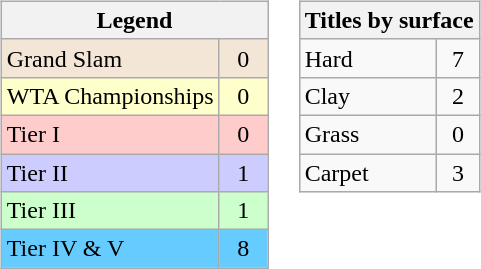<table>
<tr valign=top>
<td><br><table class="wikitable sortable mw-collapsible mw-collapsed">
<tr>
<th colspan=2>Legend</th>
</tr>
<tr style="background:#f3e6d7;">
<td>Grand Slam</td>
<td width=25 align="center">0</td>
</tr>
<tr style="background:#ffc;">
<td>WTA Championships</td>
<td align="center">0</td>
</tr>
<tr style="background:#fcc;">
<td>Tier I</td>
<td align="center">0</td>
</tr>
<tr style="background:#ccf;">
<td>Tier II</td>
<td align="center">1</td>
</tr>
<tr style="background:#cfc;">
<td>Tier III</td>
<td align="center">1</td>
</tr>
<tr style="background:#6cf;">
<td>Tier IV & V</td>
<td align="center">8</td>
</tr>
</table>
</td>
<td><br><table class="wikitable sortable mw-collapsible mw-collapsed">
<tr>
<th colspan=2>Titles by surface</th>
</tr>
<tr>
<td>Hard</td>
<td align="center">7</td>
</tr>
<tr>
<td>Clay</td>
<td align="center">2</td>
</tr>
<tr>
<td>Grass</td>
<td align="center">0</td>
</tr>
<tr>
<td>Carpet</td>
<td align="center">3</td>
</tr>
</table>
</td>
</tr>
</table>
